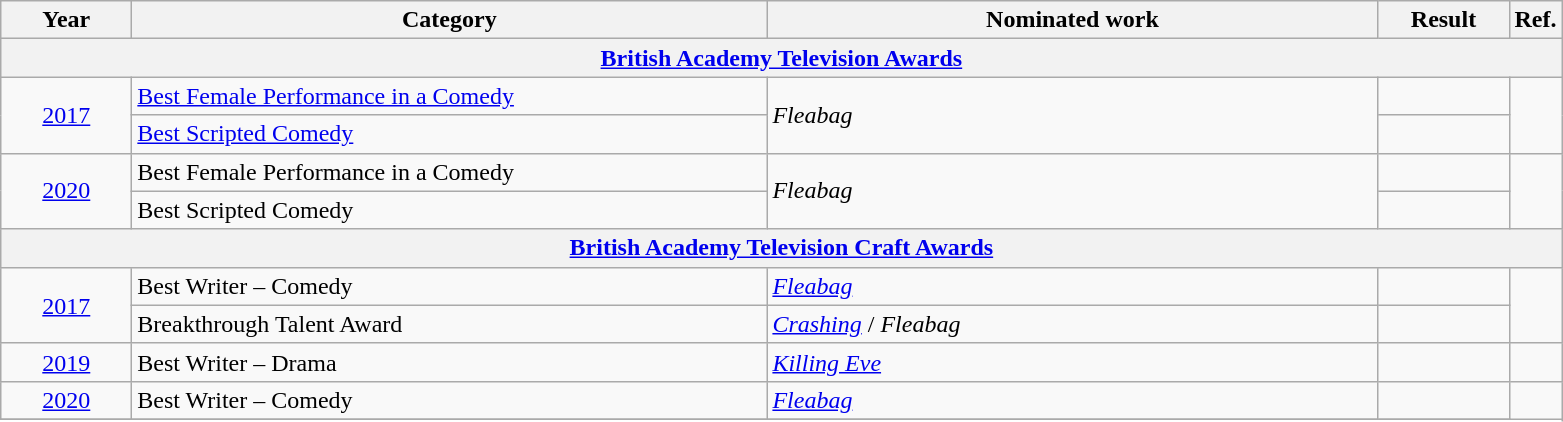<table class=wikitable>
<tr>
<th scope="col" style="width:5em;">Year</th>
<th scope="col" style="width:26em;">Category</th>
<th scope="col" style="width:25em;">Nominated work</th>
<th scope="col" style="width:5em;">Result</th>
<th>Ref.</th>
</tr>
<tr>
<th colspan=5><a href='#'>British Academy Television Awards</a></th>
</tr>
<tr>
<td style="text-align:center;", rowspan="2"><a href='#'>2017</a></td>
<td><a href='#'>Best Female Performance in a Comedy</a></td>
<td rowspan="2"><em>Fleabag</em></td>
<td></td>
<td rowspan="2"></td>
</tr>
<tr>
<td><a href='#'>Best Scripted Comedy</a></td>
<td></td>
</tr>
<tr>
<td style="text-align:center;", rowspan="2"><a href='#'>2020</a></td>
<td>Best Female Performance in a Comedy</td>
<td rowspan=2><em>Fleabag</em></td>
<td></td>
<td rowspan=2></td>
</tr>
<tr>
<td>Best Scripted Comedy</td>
<td></td>
</tr>
<tr>
<th colspan=5><a href='#'>British Academy Television Craft Awards</a></th>
</tr>
<tr>
<td style="text-align:center;", rowspan="2"><a href='#'>2017</a></td>
<td>Best Writer – Comedy</td>
<td><em><a href='#'>Fleabag</a></em></td>
<td></td>
<td rowspan="2"></td>
</tr>
<tr>
<td>Breakthrough Talent Award</td>
<td><em><a href='#'>Crashing</a></em> / <em>Fleabag</em></td>
<td></td>
</tr>
<tr>
<td style="text-align:center;"><a href='#'>2019</a></td>
<td>Best Writer – Drama</td>
<td><em><a href='#'>Killing Eve</a></em></td>
<td></td>
<td></td>
</tr>
<tr>
<td style="text-align:center;"><a href='#'>2020</a></td>
<td>Best Writer – Comedy</td>
<td><em><a href='#'>Fleabag</a></em></td>
<td></td>
<td rowspan="3"></td>
</tr>
<tr>
</tr>
</table>
